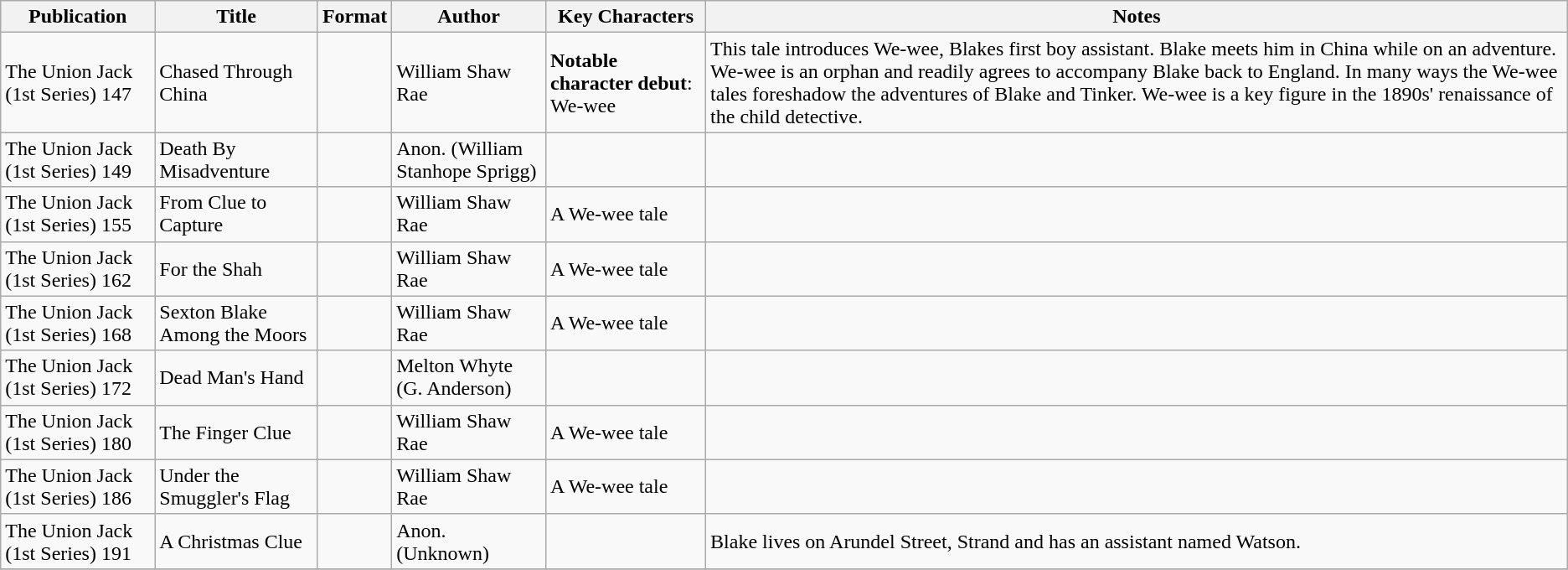<table class="wikitable">
<tr>
<th>Publication</th>
<th>Title</th>
<th>Format</th>
<th>Author</th>
<th>Key Characters</th>
<th>Notes</th>
</tr>
<tr>
<td>The Union Jack (1st Series) 147</td>
<td>Chased Through China</td>
<td></td>
<td>William Shaw Rae</td>
<td><strong>Notable character debut</strong>: We-wee</td>
<td>This tale introduces We-wee, Blakes first boy assistant. Blake meets him in China while on an adventure. We-wee is an orphan and readily agrees to accompany Blake back to England. In many ways the We-wee tales foreshadow the adventures of Blake and Tinker. We-wee is a key figure in the 1890s' renaissance of the child detective.</td>
</tr>
<tr>
<td>The Union Jack (1st Series) 149</td>
<td>Death By Misadventure</td>
<td></td>
<td>Anon. (William Stanhope Sprigg)</td>
<td></td>
<td></td>
</tr>
<tr>
<td>The Union Jack (1st Series) 155</td>
<td>From Clue to Capture</td>
<td></td>
<td>William Shaw Rae</td>
<td>A We-wee tale</td>
<td></td>
</tr>
<tr>
<td>The Union Jack (1st Series) 162</td>
<td>For the Shah</td>
<td></td>
<td>William Shaw Rae</td>
<td>A We-wee tale</td>
<td></td>
</tr>
<tr>
<td>The Union Jack (1st Series) 168</td>
<td>Sexton Blake Among the Moors</td>
<td></td>
<td>William Shaw Rae</td>
<td>A We-wee tale</td>
<td></td>
</tr>
<tr>
<td>The Union Jack (1st Series) 172</td>
<td>Dead Man's Hand</td>
<td></td>
<td>Melton Whyte (G. Anderson)</td>
<td></td>
<td></td>
</tr>
<tr>
<td>The Union Jack (1st Series) 180</td>
<td>The Finger Clue</td>
<td></td>
<td>William Shaw Rae</td>
<td>A We-wee tale</td>
<td></td>
</tr>
<tr>
<td>The Union Jack (1st Series) 186</td>
<td>Under the Smuggler's Flag</td>
<td></td>
<td>William Shaw Rae</td>
<td>A We-wee tale</td>
<td></td>
</tr>
<tr>
<td>The Union Jack (1st Series) 191</td>
<td>A Christmas Clue</td>
<td></td>
<td>Anon. (Unknown)</td>
<td></td>
<td>Blake lives on Arundel Street, Strand and has an assistant named Watson.</td>
</tr>
<tr>
</tr>
</table>
